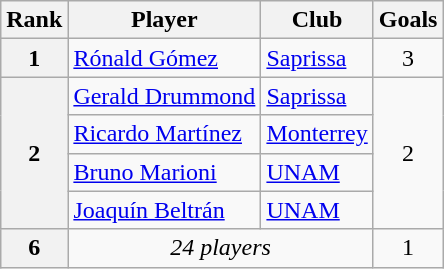<table class="wikitable">
<tr>
<th>Rank</th>
<th>Player</th>
<th>Club</th>
<th>Goals</th>
</tr>
<tr>
<th align=center>1</th>
<td> <a href='#'>Rónald Gómez</a></td>
<td> <a href='#'>Saprissa</a></td>
<td align=center>3</td>
</tr>
<tr>
<th rowspan="4" align=center>2</th>
<td> <a href='#'>Gerald Drummond</a></td>
<td> <a href='#'>Saprissa</a></td>
<td rowspan="4" align=center>2</td>
</tr>
<tr>
<td> <a href='#'>Ricardo Martínez</a></td>
<td> <a href='#'>Monterrey</a></td>
</tr>
<tr>
<td> <a href='#'>Bruno Marioni</a></td>
<td> <a href='#'>UNAM</a></td>
</tr>
<tr>
<td> <a href='#'>Joaquín Beltrán</a></td>
<td> <a href='#'>UNAM</a></td>
</tr>
<tr>
<th align=center>6</th>
<td colspan=2 align=center><em>24 players</em></td>
<td align=center>1</td>
</tr>
</table>
